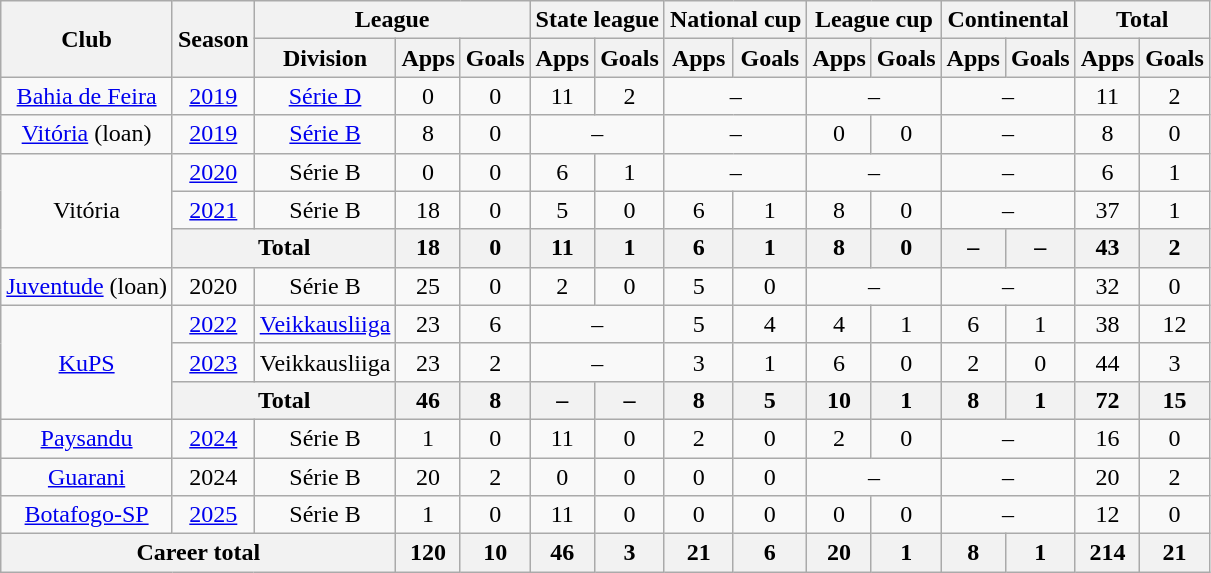<table class="wikitable" style="text-align:center">
<tr>
<th rowspan="2">Club</th>
<th rowspan="2">Season</th>
<th colspan="3">League</th>
<th colspan="2">State league</th>
<th colspan="2">National cup</th>
<th colspan="2">League cup</th>
<th colspan="2">Continental</th>
<th colspan="2">Total</th>
</tr>
<tr>
<th>Division</th>
<th>Apps</th>
<th>Goals</th>
<th>Apps</th>
<th>Goals</th>
<th>Apps</th>
<th>Goals</th>
<th>Apps</th>
<th>Goals</th>
<th>Apps</th>
<th>Goals</th>
<th>Apps</th>
<th>Goals</th>
</tr>
<tr>
<td><a href='#'>Bahia de Feira</a></td>
<td><a href='#'>2019</a></td>
<td><a href='#'>Série D</a></td>
<td>0</td>
<td>0</td>
<td>11</td>
<td>2</td>
<td colspan="2">–</td>
<td colspan="2">–</td>
<td colspan="2">–</td>
<td>11</td>
<td>2</td>
</tr>
<tr>
<td><a href='#'>Vitória</a> (loan)</td>
<td><a href='#'>2019</a></td>
<td><a href='#'>Série B</a></td>
<td>8</td>
<td>0</td>
<td colspan="2">–</td>
<td colspan="2">–</td>
<td>0</td>
<td>0</td>
<td colspan="2">–</td>
<td>8</td>
<td>0</td>
</tr>
<tr>
<td rowspan="3">Vitória</td>
<td><a href='#'>2020</a></td>
<td>Série B</td>
<td>0</td>
<td>0</td>
<td>6</td>
<td>1</td>
<td colspan="2">–</td>
<td colspan="2">–</td>
<td colspan="2">–</td>
<td>6</td>
<td>1</td>
</tr>
<tr>
<td><a href='#'>2021</a></td>
<td>Série B</td>
<td>18</td>
<td>0</td>
<td>5</td>
<td>0</td>
<td>6</td>
<td>1</td>
<td>8</td>
<td>0</td>
<td colspan="2">–</td>
<td>37</td>
<td>1</td>
</tr>
<tr>
<th colspan="2">Total</th>
<th>18</th>
<th>0</th>
<th>11</th>
<th>1</th>
<th>6</th>
<th>1</th>
<th>8</th>
<th>0</th>
<th>–</th>
<th>–</th>
<th>43</th>
<th>2</th>
</tr>
<tr>
<td><a href='#'>Juventude</a> (loan)</td>
<td>2020</td>
<td>Série B</td>
<td>25</td>
<td>0</td>
<td>2</td>
<td>0</td>
<td>5</td>
<td>0</td>
<td colspan="2">–</td>
<td colspan="2">–</td>
<td>32</td>
<td>0</td>
</tr>
<tr>
<td rowspan="3"><a href='#'>KuPS</a></td>
<td><a href='#'>2022</a></td>
<td><a href='#'>Veikkausliiga</a></td>
<td>23</td>
<td>6</td>
<td colspan="2">–</td>
<td>5</td>
<td>4</td>
<td>4</td>
<td>1</td>
<td>6</td>
<td>1</td>
<td>38</td>
<td>12</td>
</tr>
<tr>
<td><a href='#'>2023</a></td>
<td>Veikkausliiga</td>
<td>23</td>
<td>2</td>
<td colspan="2">–</td>
<td>3</td>
<td>1</td>
<td>6</td>
<td>0</td>
<td>2</td>
<td>0</td>
<td>44</td>
<td>3</td>
</tr>
<tr>
<th colspan="2">Total</th>
<th>46</th>
<th>8</th>
<th>–</th>
<th>–</th>
<th>8</th>
<th>5</th>
<th>10</th>
<th>1</th>
<th>8</th>
<th>1</th>
<th>72</th>
<th>15</th>
</tr>
<tr>
<td><a href='#'>Paysandu</a></td>
<td><a href='#'>2024</a></td>
<td>Série B</td>
<td>1</td>
<td>0</td>
<td>11</td>
<td>0</td>
<td>2</td>
<td>0</td>
<td>2</td>
<td>0</td>
<td colspan="2">–</td>
<td>16</td>
<td>0</td>
</tr>
<tr>
<td><a href='#'>Guarani</a></td>
<td>2024</td>
<td>Série B</td>
<td>20</td>
<td>2</td>
<td>0</td>
<td>0</td>
<td>0</td>
<td>0</td>
<td colspan="2">–</td>
<td colspan="2">–</td>
<td>20</td>
<td>2</td>
</tr>
<tr>
<td><a href='#'>Botafogo-SP</a></td>
<td><a href='#'>2025</a></td>
<td>Série B</td>
<td>1</td>
<td>0</td>
<td>11</td>
<td>0</td>
<td>0</td>
<td>0</td>
<td>0</td>
<td>0</td>
<td colspan=2>–</td>
<td>12</td>
<td>0</td>
</tr>
<tr>
<th colspan="3">Career total</th>
<th>120</th>
<th>10</th>
<th>46</th>
<th>3</th>
<th>21</th>
<th>6</th>
<th>20</th>
<th>1</th>
<th>8</th>
<th>1</th>
<th>214</th>
<th>21</th>
</tr>
</table>
